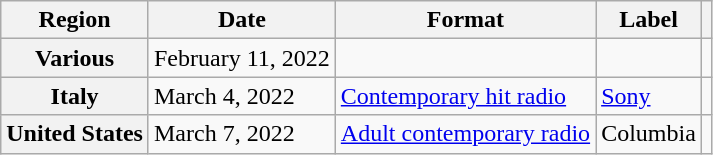<table class="wikitable plainrowheaders">
<tr>
<th scope="col">Region</th>
<th scope="col">Date</th>
<th scope="col">Format</th>
<th scope="col">Label</th>
<th scope="col"></th>
</tr>
<tr>
<th scope="row">Various</th>
<td>February 11, 2022</td>
<td></td>
<td></td>
<td></td>
</tr>
<tr>
<th scope="row">Italy</th>
<td>March 4, 2022</td>
<td><a href='#'>Contemporary hit radio</a></td>
<td><a href='#'>Sony</a></td>
<td></td>
</tr>
<tr>
<th scope="row">United States</th>
<td>March 7, 2022</td>
<td><a href='#'>Adult contemporary radio</a></td>
<td>Columbia</td>
<td></td>
</tr>
</table>
